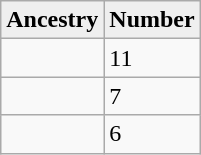<table style="float: center;" class="wikitable">
<tr>
<th style="background:#efefef;">Ancestry</th>
<th style="background:#efefef;">Number</th>
</tr>
<tr>
<td></td>
<td>11</td>
</tr>
<tr>
<td></td>
<td>7</td>
</tr>
<tr>
<td></td>
<td>6</td>
</tr>
</table>
